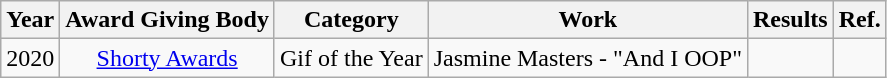<table class="wikitable sortable" >
<tr>
<th>Year</th>
<th>Award Giving Body</th>
<th>Category</th>
<th>Work</th>
<th>Results</th>
<th>Ref.</th>
</tr>
<tr>
<td style="text-align:center">2020</td>
<td style="text-align:center"><a href='#'>Shorty Awards</a></td>
<td style="text-align:center">Gif of the Year</td>
<td style="text-align:center">Jasmine Masters - "And I OOP"</td>
<td></td>
<td style="text-align:center"></td>
</tr>
</table>
